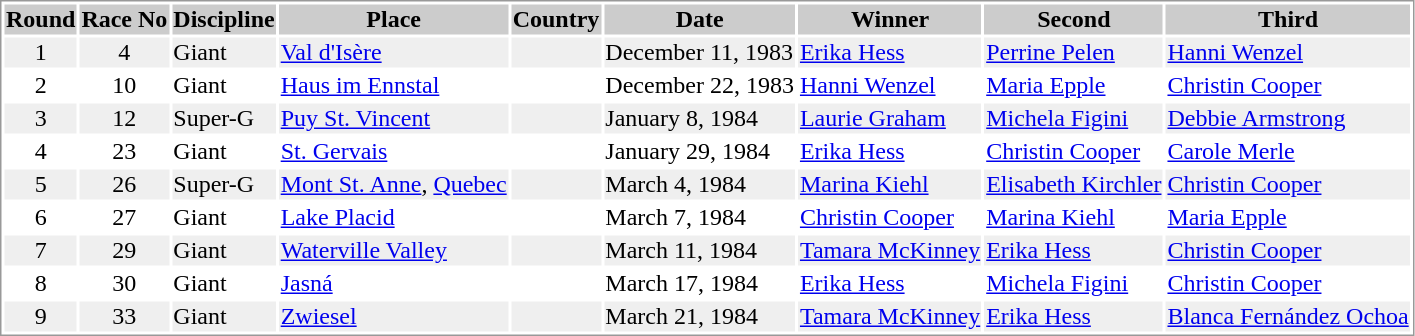<table border="0" style="border: 1px solid #999; background-color:#FFFFFF; text-align:center">
<tr align="center" bgcolor="#CCCCCC">
<th>Round</th>
<th>Race No</th>
<th>Discipline</th>
<th>Place</th>
<th>Country</th>
<th>Date</th>
<th>Winner</th>
<th>Second</th>
<th>Third</th>
</tr>
<tr bgcolor="#EFEFEF">
<td>1</td>
<td>4</td>
<td align="left">Giant</td>
<td align="left"><a href='#'>Val d'Isère</a></td>
<td align="left"></td>
<td align="left">December 11, 1983</td>
<td align="left"> <a href='#'>Erika Hess</a></td>
<td align="left"> <a href='#'>Perrine Pelen</a></td>
<td align="left"> <a href='#'>Hanni Wenzel</a></td>
</tr>
<tr>
<td>2</td>
<td>10</td>
<td align="left">Giant</td>
<td align="left"><a href='#'>Haus im Ennstal</a></td>
<td align="left"></td>
<td align="left">December 22, 1983</td>
<td align="left"> <a href='#'>Hanni Wenzel</a></td>
<td align="left"> <a href='#'>Maria Epple</a></td>
<td align="left"> <a href='#'>Christin Cooper</a></td>
</tr>
<tr bgcolor="#EFEFEF">
<td>3</td>
<td>12</td>
<td align="left">Super-G</td>
<td align="left"><a href='#'>Puy St. Vincent</a></td>
<td align="left"></td>
<td align="left">January 8, 1984</td>
<td align="left"> <a href='#'>Laurie Graham</a></td>
<td align="left"> <a href='#'>Michela Figini</a></td>
<td align="left"> <a href='#'>Debbie Armstrong</a></td>
</tr>
<tr>
<td>4</td>
<td>23</td>
<td align="left">Giant</td>
<td align="left"><a href='#'>St. Gervais</a></td>
<td align="left"></td>
<td align="left">January 29, 1984</td>
<td align="left"> <a href='#'>Erika Hess</a></td>
<td align="left"> <a href='#'>Christin Cooper</a></td>
<td align="left"> <a href='#'>Carole Merle</a></td>
</tr>
<tr bgcolor="#EFEFEF">
<td>5</td>
<td>26</td>
<td align="left">Super-G</td>
<td align="left"><a href='#'>Mont St. Anne</a>, <a href='#'>Quebec</a></td>
<td align="left"></td>
<td align="left">March 4, 1984</td>
<td align="left"> <a href='#'>Marina Kiehl</a></td>
<td align="left"> <a href='#'>Elisabeth Kirchler</a></td>
<td align="left"> <a href='#'>Christin Cooper</a></td>
</tr>
<tr>
<td>6</td>
<td>27</td>
<td align="left">Giant</td>
<td align="left"><a href='#'>Lake Placid</a></td>
<td align="left"></td>
<td align="left">March 7, 1984</td>
<td align="left"> <a href='#'>Christin Cooper</a></td>
<td align="left"> <a href='#'>Marina Kiehl</a></td>
<td align="left"> <a href='#'>Maria Epple</a></td>
</tr>
<tr bgcolor="#EFEFEF">
<td>7</td>
<td>29</td>
<td align="left">Giant</td>
<td align="left"><a href='#'>Waterville Valley</a></td>
<td align="left"></td>
<td align="left">March 11, 1984</td>
<td align="left"> <a href='#'>Tamara McKinney</a></td>
<td align="left"> <a href='#'>Erika Hess</a></td>
<td align="left"> <a href='#'>Christin Cooper</a></td>
</tr>
<tr>
<td>8</td>
<td>30</td>
<td align="left">Giant</td>
<td align="left"><a href='#'>Jasná</a></td>
<td align="left"></td>
<td align="left">March 17, 1984</td>
<td align="left"> <a href='#'>Erika Hess</a></td>
<td align="left"> <a href='#'>Michela Figini</a></td>
<td align="left"> <a href='#'>Christin Cooper</a></td>
</tr>
<tr bgcolor="#EFEFEF">
<td>9</td>
<td>33</td>
<td align="left">Giant</td>
<td align="left"><a href='#'>Zwiesel</a></td>
<td align="left"></td>
<td align="left">March 21, 1984</td>
<td align="left"> <a href='#'>Tamara McKinney</a></td>
<td align="left"> <a href='#'>Erika Hess</a></td>
<td align="left"> <a href='#'>Blanca Fernández Ochoa</a></td>
</tr>
</table>
